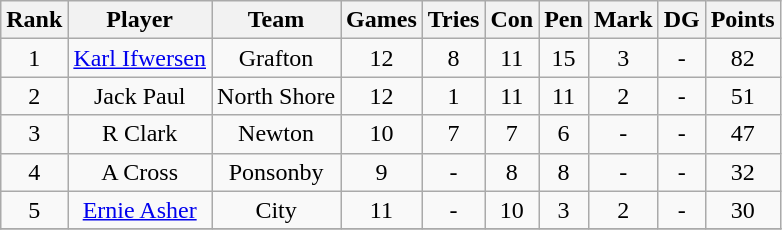<table class="wikitable sortable" style="text-align: center;">
<tr>
<th>Rank</th>
<th>Player</th>
<th>Team</th>
<th>Games</th>
<th>Tries</th>
<th>Con</th>
<th>Pen</th>
<th>Mark</th>
<th>DG</th>
<th>Points</th>
</tr>
<tr>
<td>1</td>
<td><a href='#'>Karl Ifwersen</a></td>
<td>Grafton</td>
<td>12</td>
<td>8</td>
<td>11</td>
<td>15</td>
<td>3</td>
<td>-</td>
<td>82</td>
</tr>
<tr>
<td>2</td>
<td>Jack Paul</td>
<td>North Shore</td>
<td>12</td>
<td>1</td>
<td>11</td>
<td>11</td>
<td>2</td>
<td>-</td>
<td>51</td>
</tr>
<tr>
<td>3</td>
<td>R Clark</td>
<td>Newton</td>
<td>10</td>
<td>7</td>
<td>7</td>
<td>6</td>
<td>-</td>
<td>-</td>
<td>47</td>
</tr>
<tr>
<td>4</td>
<td>A Cross</td>
<td>Ponsonby</td>
<td>9</td>
<td>-</td>
<td>8</td>
<td>8</td>
<td>-</td>
<td>-</td>
<td>32</td>
</tr>
<tr>
<td>5</td>
<td><a href='#'>Ernie Asher</a></td>
<td>City</td>
<td>11</td>
<td>-</td>
<td>10</td>
<td>3</td>
<td>2</td>
<td>-</td>
<td>30</td>
</tr>
<tr>
</tr>
</table>
